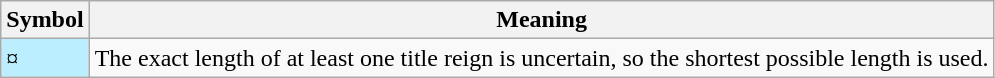<table class="wikitable">
<tr>
<th><strong>Symbol</strong></th>
<th><strong>Meaning</strong></th>
</tr>
<tr>
<td style="background-color:#bbeeff">¤</td>
<td>The exact length of at least one title reign is uncertain, so the shortest possible length is used.</td>
</tr>
</table>
